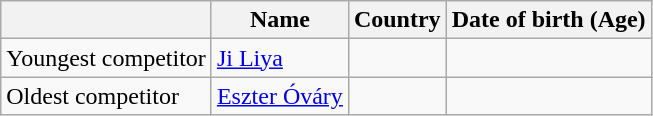<table class="wikitable">
<tr>
<th></th>
<th>Name</th>
<th>Country</th>
<th>Date of birth (Age)</th>
</tr>
<tr>
<td>Youngest competitor</td>
<td><a href='#'>Ji Liya</a></td>
<td></td>
<td></td>
</tr>
<tr>
<td>Oldest competitor</td>
<td><a href='#'>Eszter Óváry</a></td>
<td></td>
<td></td>
</tr>
</table>
